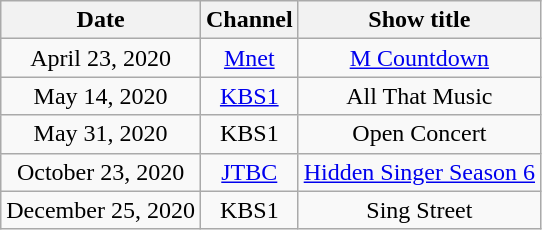<table class=wikitable style=text-align:center>
<tr style=>
<th>Date</th>
<th>Channel</th>
<th>Show title</th>
</tr>
<tr>
<td>April 23, 2020</td>
<td><a href='#'>Mnet</a></td>
<td><a href='#'>M Countdown</a></td>
</tr>
<tr>
<td>May 14, 2020</td>
<td><a href='#'>KBS1</a></td>
<td>All That Music</td>
</tr>
<tr>
<td>May 31, 2020</td>
<td>KBS1</td>
<td>Open Concert</td>
</tr>
<tr>
<td>October 23, 2020</td>
<td><a href='#'>JTBC</a></td>
<td><a href='#'>Hidden Singer Season 6</a></td>
</tr>
<tr>
<td>December 25, 2020</td>
<td>KBS1</td>
<td>Sing Street</td>
</tr>
</table>
